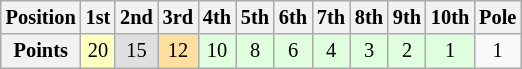<table class="wikitable" style="font-size: 85%;">
<tr>
<th>Position</th>
<th>1st</th>
<th>2nd</th>
<th>3rd</th>
<th>4th</th>
<th>5th</th>
<th>6th</th>
<th>7th</th>
<th>8th</th>
<th>9th</th>
<th>10th</th>
<th>Pole</th>
</tr>
<tr>
<th>Points</th>
<td style="background-color:#ffffbf" align="center">20</td>
<td style="background-color:#dfdfdf" align="center">15</td>
<td style="background-color:#ffdf9f" align="center">12</td>
<td style="background-color:#dfffdf" align="center">10</td>
<td style="background-color:#dfffdf" align="center">8</td>
<td style="background-color:#dfffdf" align="center">6</td>
<td style="background-color:#dfffdf" align="center">4</td>
<td style="background-color:#dfffdf" align="center">3</td>
<td style="background-color:#dfffdf" align="center">2</td>
<td style="background-color:#dfffdf" align="center">1</td>
<td align="center">1</td>
</tr>
</table>
